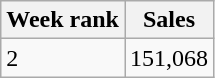<table class="wikitable">
<tr>
<th>Week rank</th>
<th>Sales</th>
</tr>
<tr>
<td>2</td>
<td>151,068</td>
</tr>
</table>
